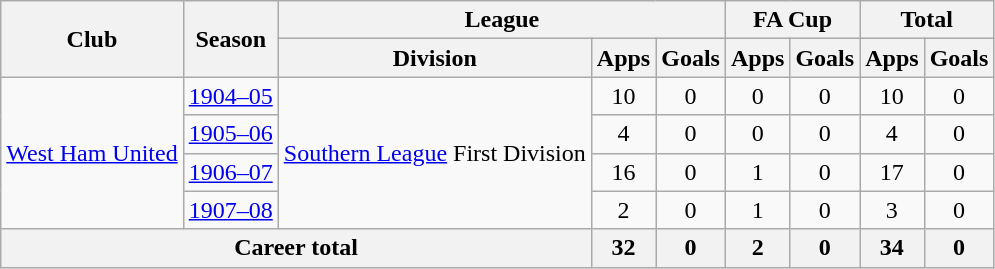<table class="wikitable" style="text-align:center;">
<tr>
<th rowspan="2">Club</th>
<th rowspan="2">Season</th>
<th colspan="3">League</th>
<th colspan="2">FA Cup</th>
<th colspan="2">Total</th>
</tr>
<tr>
<th>Division</th>
<th>Apps</th>
<th>Goals</th>
<th>Apps</th>
<th>Goals</th>
<th>Apps</th>
<th>Goals</th>
</tr>
<tr>
<td rowspan="4"><a href='#'>West Ham United</a></td>
<td><a href='#'>1904–05</a></td>
<td rowspan="4"><a href='#'>Southern League</a> First Division</td>
<td>10</td>
<td>0</td>
<td>0</td>
<td>0</td>
<td>10</td>
<td>0</td>
</tr>
<tr>
<td><a href='#'>1905–06</a></td>
<td>4</td>
<td>0</td>
<td>0</td>
<td>0</td>
<td>4</td>
<td>0</td>
</tr>
<tr>
<td><a href='#'>1906–07</a></td>
<td>16</td>
<td>0</td>
<td>1</td>
<td>0</td>
<td>17</td>
<td>0</td>
</tr>
<tr>
<td><a href='#'>1907–08</a></td>
<td>2</td>
<td>0</td>
<td>1</td>
<td>0</td>
<td>3</td>
<td>0</td>
</tr>
<tr>
<th colspan="3">Career total</th>
<th>32</th>
<th>0</th>
<th>2</th>
<th>0</th>
<th>34</th>
<th>0</th>
</tr>
</table>
